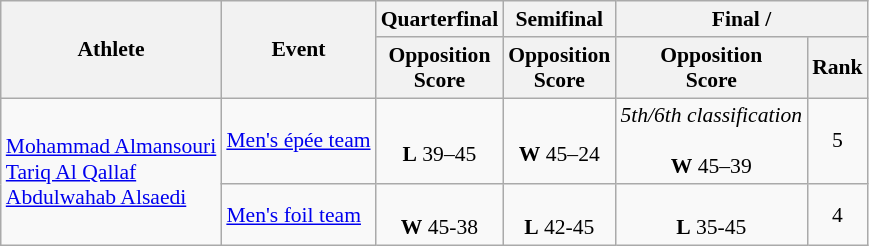<table class=wikitable style="font-size:90%">
<tr>
<th rowspan="2">Athlete</th>
<th rowspan="2">Event</th>
<th>Quarterfinal</th>
<th>Semifinal</th>
<th colspan="2">Final / </th>
</tr>
<tr>
<th>Opposition<br>Score</th>
<th>Opposition<br>Score</th>
<th>Opposition<br>Score</th>
<th>Rank</th>
</tr>
<tr>
<td rowspan="2"><a href='#'>Mohammad Almansouri</a><br> <a href='#'>Tariq Al Qallaf</a><br> <a href='#'>Abdulwahab Alsaedi</a></td>
<td><a href='#'>Men's épée team</a></td>
<td align="center"><br><strong>L</strong> 39–45</td>
<td align="center"><br><strong>W</strong> 45–24</td>
<td align="center"><em>5th/6th classification</em><br> <br><strong>W</strong> 45–39</td>
<td align="center">5</td>
</tr>
<tr>
<td><a href='#'>Men's foil team</a></td>
<td align="center"><br><strong>W</strong> 45-38</td>
<td align="center"><br><strong>L</strong> 42-45</td>
<td align="center"><br><strong>L</strong> 35-45</td>
<td align="center">4</td>
</tr>
</table>
